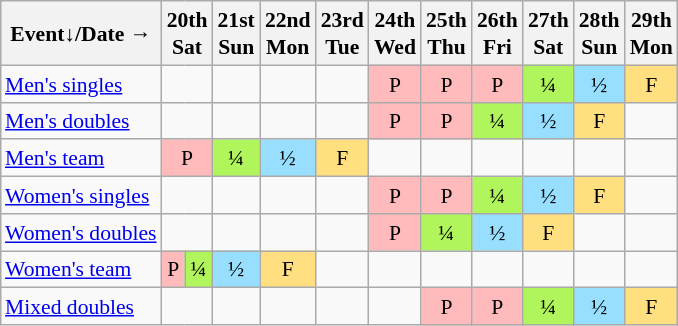<table class="wikitable" style="margin:0.5em auto; font-size:90%; line-height:1.25em; text-align:center;">
<tr>
<th>Event↓/Date →</th>
<th colspan=2>20th<br>Sat</th>
<th>21st<br>Sun</th>
<th>22nd<br>Mon</th>
<th>23rd<br>Tue</th>
<th>24th<br>Wed</th>
<th>25th<br>Thu</th>
<th>26th<br>Fri</th>
<th>27th<br>Sat</th>
<th>28th<br>Sun</th>
<th>29th<br>Mon</th>
</tr>
<tr>
<td align="left"><a href='#'>Men's singles</a></td>
<td colspan=2></td>
<td></td>
<td></td>
<td></td>
<td bgcolor="#FFBBBB">P</td>
<td bgcolor="#FFBBBB">P</td>
<td bgcolor="#FFBBBB">P</td>
<td bgcolor="#AFF55B">¼</td>
<td bgcolor="#97DEFF">½</td>
<td bgcolor="#FFDF80">F</td>
</tr>
<tr>
<td align="left"><a href='#'>Men's doubles</a></td>
<td colspan=2></td>
<td></td>
<td></td>
<td></td>
<td bgcolor="#FFBBBB">P</td>
<td bgcolor="#FFBBBB">P</td>
<td bgcolor="#AFF55B">¼</td>
<td bgcolor="#97DEFF">½</td>
<td bgcolor="#FFDF80">F</td>
<td></td>
</tr>
<tr>
<td align="left"><a href='#'>Men's team</a></td>
<td colspan=2 bgcolor="#FFBBBB">P</td>
<td bgcolor="#AFF55B">¼</td>
<td bgcolor="#97DEFF">½</td>
<td bgcolor="#FFDF80">F</td>
<td></td>
<td></td>
<td></td>
<td></td>
<td></td>
<td></td>
</tr>
<tr>
<td align="left"><a href='#'>Women's singles</a></td>
<td colspan=2></td>
<td></td>
<td></td>
<td></td>
<td bgcolor="#FFBBBB">P</td>
<td bgcolor="#FFBBBB">P</td>
<td bgcolor="#AFF55B">¼</td>
<td bgcolor="#97DEFF">½</td>
<td bgcolor="#FFDF80">F</td>
<td></td>
</tr>
<tr>
<td align="left"><a href='#'>Women's doubles</a></td>
<td colspan=2></td>
<td></td>
<td></td>
<td></td>
<td bgcolor="#FFBBBB">P</td>
<td bgcolor="#AFF55B">¼</td>
<td bgcolor="#97DEFF">½</td>
<td bgcolor="#FFDF80">F</td>
<td></td>
<td></td>
</tr>
<tr>
<td align="left"><a href='#'>Women's team</a></td>
<td bgcolor="#FFBBBB">P</td>
<td bgcolor="#AFF55B">¼</td>
<td bgcolor="#97DEFF">½</td>
<td bgcolor="#FFDF80">F</td>
<td></td>
<td></td>
<td></td>
<td></td>
<td></td>
<td></td>
<td></td>
</tr>
<tr>
<td align="left"><a href='#'>Mixed doubles</a></td>
<td colspan=2></td>
<td></td>
<td></td>
<td></td>
<td></td>
<td bgcolor="#FFBBBB">P</td>
<td bgcolor="#FFBBBB">P</td>
<td bgcolor="#AFF55B">¼</td>
<td bgcolor="#97DEFF">½</td>
<td bgcolor="#FFDF80">F</td>
</tr>
</table>
